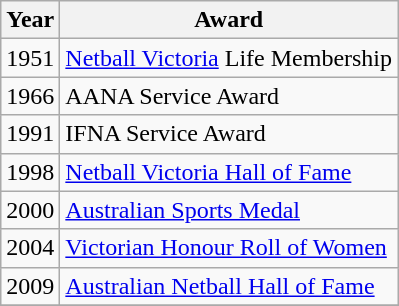<table class="wikitable collapsible">
<tr>
<th>Year</th>
<th>Award</th>
</tr>
<tr>
<td>1951</td>
<td><a href='#'>Netball Victoria</a> Life Membership </td>
</tr>
<tr>
<td>1966</td>
<td>AANA Service Award</td>
</tr>
<tr>
<td>1991</td>
<td>IFNA Service Award </td>
</tr>
<tr>
<td>1998</td>
<td><a href='#'>Netball Victoria Hall of Fame</a></td>
</tr>
<tr>
<td>2000</td>
<td><a href='#'>Australian Sports Medal</a></td>
</tr>
<tr>
<td>2004</td>
<td><a href='#'>Victorian Honour Roll of Women</a></td>
</tr>
<tr>
<td>2009</td>
<td><a href='#'>Australian Netball Hall of Fame</a></td>
</tr>
<tr>
</tr>
</table>
